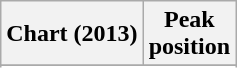<table class="wikitable plainrowheaders">
<tr>
<th>Chart (2013)</th>
<th>Peak<br>position</th>
</tr>
<tr>
</tr>
<tr>
</tr>
</table>
